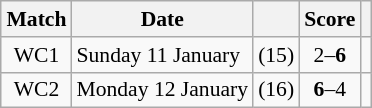<table class="wikitable" style="font-size: 90%; margin: 1em auto 1em auto;">
<tr>
<th>Match</th>
<th>Date</th>
<th></th>
<th>Score</th>
<th></th>
</tr>
<tr>
<td align="center">WC1</td>
<td>Sunday 11 January</td>
<td> (15)</td>
<td align="center">2–<strong>6</strong></td>
<td><strong></strong></td>
</tr>
<tr>
<td align="center">WC2</td>
<td>Monday 12 January</td>
<td><strong></strong> (16)</td>
<td align="center"><strong>6</strong>–4</td>
<td></td>
</tr>
</table>
